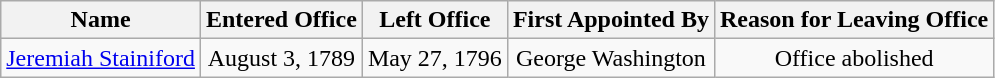<table class="wikitable" style="text-align: center;">
<tr>
<th>Name</th>
<th>Entered Office</th>
<th>Left Office</th>
<th>First Appointed By</th>
<th>Reason for Leaving Office</th>
</tr>
<tr>
<td><a href='#'>Jeremiah Stainiford</a></td>
<td>August 3, 1789</td>
<td>May 27, 1796</td>
<td>George Washington</td>
<td>Office abolished</td>
</tr>
</table>
